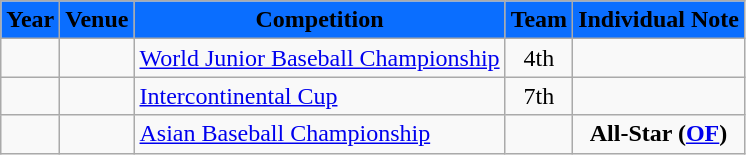<table class="wikitable">
<tr>
<th style="background:#0A6EFF"><span>Year</span></th>
<th style="background:#0A6EFF"><span>Venue</span></th>
<th style="background:#0A6EFF"><span>Competition</span></th>
<th style="background:#0A6EFF"><span>Team</span></th>
<th style="background:#0A6EFF"><span>Individual Note</span></th>
</tr>
<tr>
<td></td>
<td></td>
<td><a href='#'>World Junior Baseball Championship</a></td>
<td style="text-align:center">4th</td>
<td></td>
</tr>
<tr>
<td></td>
<td></td>
<td><a href='#'>Intercontinental Cup</a></td>
<td style="text-align:center">7th</td>
<td></td>
</tr>
<tr>
<td></td>
<td></td>
<td><a href='#'>Asian Baseball Championship</a></td>
<td style="text-align:center"></td>
<td style="text-align:center"><strong>All-Star (<a href='#'>OF</a>)</strong></td>
</tr>
</table>
